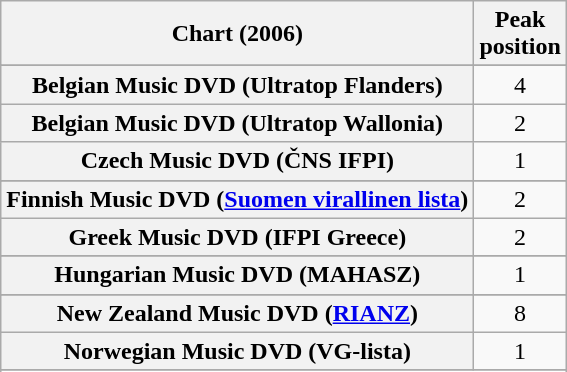<table class="wikitable sortable plainrowheaders" style="text-align:center;">
<tr>
<th scope="col">Chart (2006)</th>
<th scope="col">Peak<br>position</th>
</tr>
<tr>
</tr>
<tr>
<th scope="row">Belgian Music DVD (Ultratop Flanders)</th>
<td>4</td>
</tr>
<tr>
<th scope="row">Belgian Music DVD (Ultratop Wallonia)</th>
<td>2</td>
</tr>
<tr>
<th scope="row">Czech Music DVD (ČNS IFPI)</th>
<td>1</td>
</tr>
<tr>
</tr>
<tr>
<th scope="row">Finnish Music DVD (<a href='#'>Suomen virallinen lista</a>)</th>
<td style="text-align:center;">2</td>
</tr>
<tr>
<th scope="row">Greek Music DVD (IFPI Greece)</th>
<td style="text-align:center;">2</td>
</tr>
<tr>
</tr>
<tr>
<th scope="row">Hungarian Music DVD (MAHASZ)</th>
<td>1</td>
</tr>
<tr>
</tr>
<tr>
</tr>
<tr>
<th scope="row">New Zealand Music DVD (<a href='#'>RIANZ</a>)</th>
<td>8</td>
</tr>
<tr>
<th scope="row">Norwegian Music DVD (VG-lista)</th>
<td>1</td>
</tr>
<tr>
</tr>
<tr>
</tr>
<tr>
</tr>
<tr>
</tr>
<tr>
</tr>
</table>
